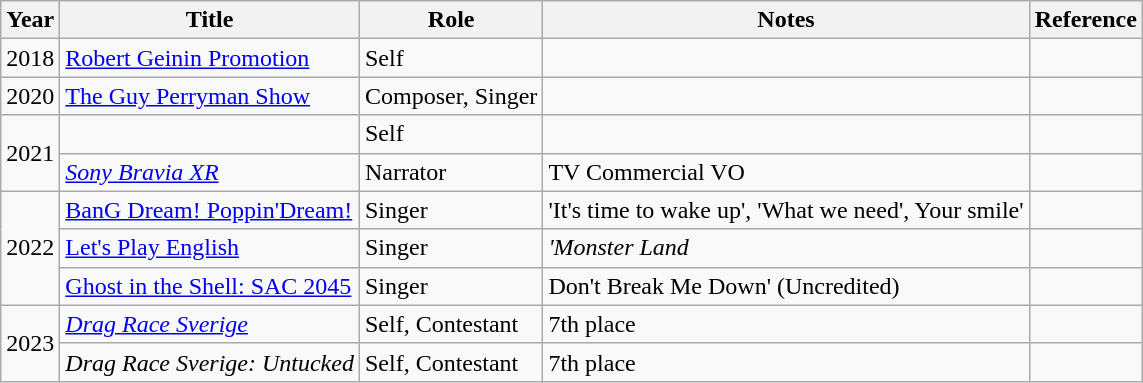<table class="wikitable sortable">
<tr>
<th>Year</th>
<th>Title</th>
<th>Role</th>
<th>Notes</th>
<th>Reference</th>
</tr>
<tr>
<td>2018</td>
<td><a href='#'>Robert Geinin Promotion</a></td>
<td>Self</td>
<td></td>
<td></td>
</tr>
<tr>
<td>2020</td>
<td><a href='#'>The Guy Perryman Show</a></td>
<td>Composer, Singer</td>
<td></td>
<td></td>
</tr>
<tr>
<td rowspan="2">2021</td>
<td></td>
<td>Self</td>
<td></td>
<td></td>
</tr>
<tr>
<td><em><a href='#'>Sony Bravia XR</a></em></td>
<td>Narrator</td>
<td>TV Commercial VO</td>
<td></td>
</tr>
<tr>
<td rowspan="3">2022</td>
<td><a href='#'>BanG Dream! Poppin'Dream!</a></td>
<td>Singer</td>
<td>'It's time to wake up', 'What we need', Your smile'</td>
<td></td>
</tr>
<tr>
<td><a href='#'>Let's Play English</a></td>
<td>Singer</td>
<td><em>'Monster Land<strong></td>
<td></td>
</tr>
<tr>
<td><a href='#'>Ghost in the Shell: SAC 2045</a></td>
<td>Singer</td>
<td></strong>Don't Break Me Down</em>' (Uncredited)</td>
<td></td>
</tr>
<tr>
<td rowspan="2">2023</td>
<td><em><a href='#'>Drag Race Sverige</a></em></td>
<td>Self, Contestant</td>
<td>7th place</td>
<td></td>
</tr>
<tr>
<td><em>Drag Race Sverige: Untucked</em></td>
<td>Self, Contestant</td>
<td>7th place</td>
<td></td>
</tr>
</table>
